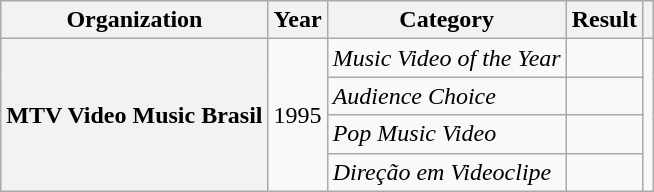<table class="wikitable sortable plainrowheaders" style="border:none; margin:0;">
<tr>
<th scope="col">Organization</th>
<th scope="col">Year</th>
<th scope="col">Category</th>
<th scope="col">Result</th>
<th class="unsortable" scope="col"></th>
</tr>
<tr>
<th rowspan="4" scope="row">MTV Video Music Brasil</th>
<td rowspan="4">1995</td>
<td><em>Music Video of the Year</em></td>
<td></td>
<td rowspan="4"></td>
</tr>
<tr>
<td><em>Audience Choice</em></td>
<td></td>
</tr>
<tr>
<td><em>Pop Music Video</em></td>
<td></td>
</tr>
<tr>
<td><em>Direção em Videoclipe</em></td>
<td></td>
</tr>
</table>
